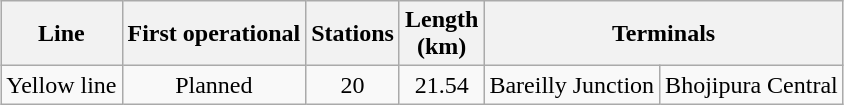<table class="wikitable sortable" style="margin:auto;">
<tr>
<th>Line</th>
<th>First operational</th>
<th>Stations</th>
<th>Length<br>(km)</th>
<th colspan="2">Terminals</th>
</tr>
<tr>
<td> Yellow line</td>
<td style="text-align:center;">Planned</td>
<td style="text-align:center;">20</td>
<td style="text-align:center;">21.54</td>
<td>Bareilly Junction</td>
<td>Bhojipura Central</td>
</tr>
</table>
